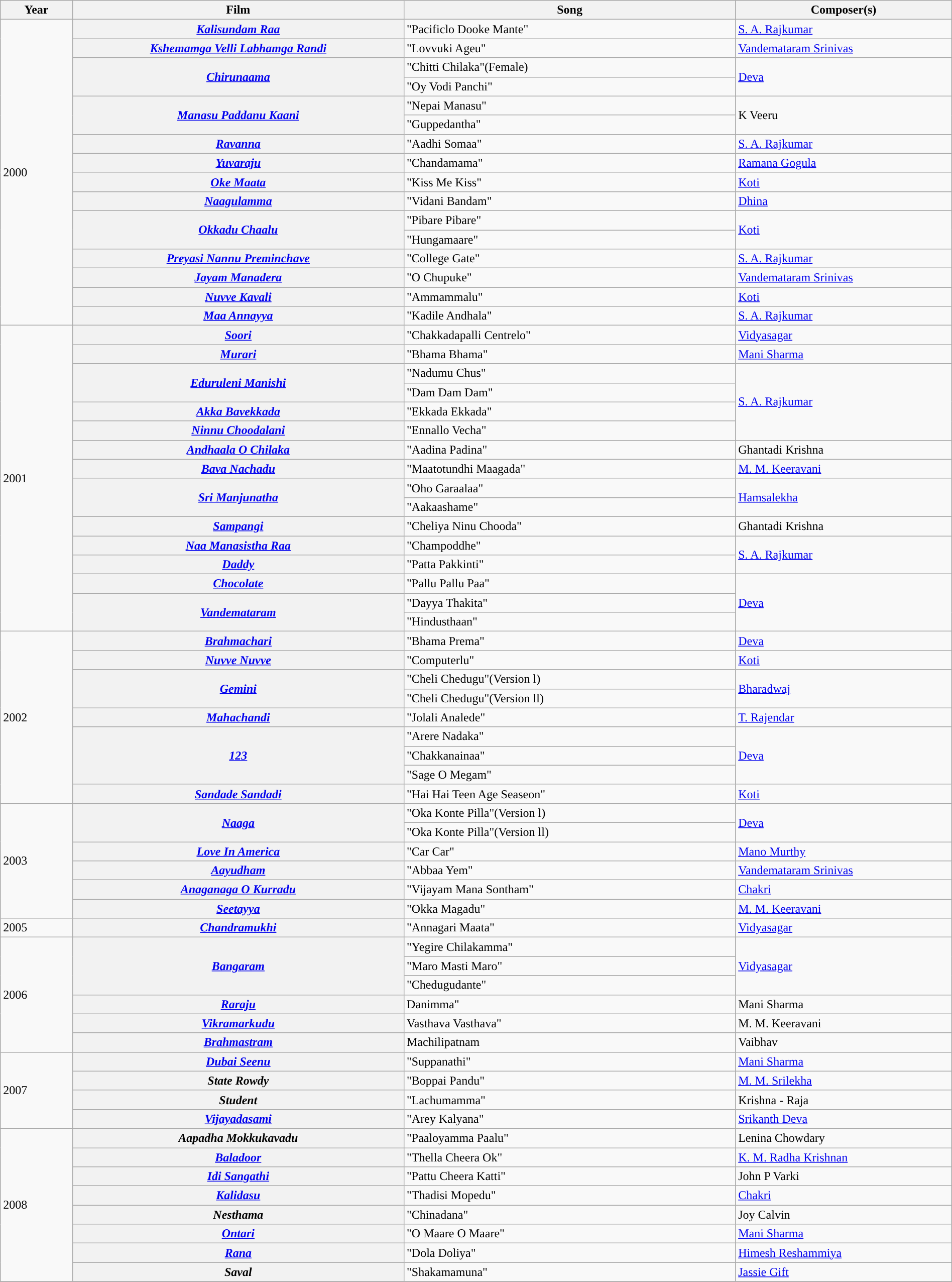<table class="wikitable plainrowheaders" width="100%" textcolor:#000;">
<tr style="background:#b0e0e66;">
<th scope="col" width=5%><strong>Year</strong></th>
<th scope="col" width=23%><strong>Film</strong></th>
<th scope="col" width=23%><strong>Song</strong></th>
<th scope="col" width=15%><strong>Composer(s)</strong></th>
</tr>
<tr>
<td rowspan="16">2000</td>
<th><em><a href='#'>Kalisundam Raa</a></em></th>
<td>"Pacificlo Dooke Mante"</td>
<td><a href='#'>S. A. Rajkumar</a></td>
</tr>
<tr>
<th><em><a href='#'>Kshemamga Velli Labhamga Randi</a></em></th>
<td>"Lovvuki Ageu"</td>
<td><a href='#'>Vandemataram Srinivas</a></td>
</tr>
<tr>
<th rowspan="2"><em><a href='#'>Chirunaama</a></em></th>
<td>"Chitti Chilaka"(Female)</td>
<td rowspan="2"><a href='#'>Deva</a></td>
</tr>
<tr>
<td>"Oy Vodi Panchi"</td>
</tr>
<tr>
<th rowspan="2"><a href='#'><em>Manasu Paddanu Kaani</em></a></th>
<td>"Nepai Manasu"</td>
<td rowspan="2">K Veeru</td>
</tr>
<tr>
<td>"Guppedantha"</td>
</tr>
<tr>
<th><a href='#'><em>Ravanna</em></a></th>
<td>"Aadhi Somaa"</td>
<td><a href='#'>S. A. Rajkumar</a></td>
</tr>
<tr>
<th><em><a href='#'>Yuvaraju</a></em></th>
<td>"Chandamama"</td>
<td><a href='#'>Ramana Gogula</a></td>
</tr>
<tr>
<th><em><a href='#'>Oke Maata</a></em></th>
<td>"Kiss Me Kiss"</td>
<td><a href='#'>Koti</a></td>
</tr>
<tr>
<th><em><a href='#'>Naagulamma</a></em></th>
<td>"Vidani Bandam"</td>
<td><a href='#'>Dhina</a></td>
</tr>
<tr>
<th rowspan="2"><a href='#'><em>Okkadu Chaalu</em></a></th>
<td>"Pibare Pibare"</td>
<td rowspan="2"><a href='#'>Koti</a></td>
</tr>
<tr>
<td>"Hungamaare"</td>
</tr>
<tr>
<th><a href='#'><em>Preyasi Nannu Preminchave</em></a></th>
<td>"College Gate"</td>
<td><a href='#'>S. A. Rajkumar</a></td>
</tr>
<tr>
<th><em><a href='#'>Jayam Manadera</a></em></th>
<td>"O Chupuke"</td>
<td><a href='#'>Vandemataram Srinivas</a></td>
</tr>
<tr>
<th><em><a href='#'>Nuvve Kavali</a></em></th>
<td>"Ammammalu"</td>
<td><a href='#'>Koti</a></td>
</tr>
<tr>
<th><em><a href='#'>Maa Annayya</a></em></th>
<td>"Kadile Andhala"</td>
<td><a href='#'>S. A. Rajkumar</a></td>
</tr>
<tr>
<td rowspan="16">2001</td>
<th><a href='#'><em>Soori</em></a></th>
<td>"Chakkadapalli Centrelo"</td>
<td><a href='#'>Vidyasagar</a></td>
</tr>
<tr>
<th><a href='#'><em>Murari</em></a></th>
<td>"Bhama Bhama"</td>
<td><a href='#'>Mani Sharma</a></td>
</tr>
<tr>
<th rowspan="2"><em><a href='#'>Eduruleni Manishi</a></em></th>
<td>"Nadumu Chus"</td>
<td rowspan="4"><a href='#'>S. A. Rajkumar</a></td>
</tr>
<tr>
<td>"Dam Dam Dam"</td>
</tr>
<tr>
<th><a href='#'><em>Akka Bavekkada</em></a></th>
<td>"Ekkada Ekkada"</td>
</tr>
<tr>
<th><em><a href='#'>Ninnu Choodalani</a></em></th>
<td>"Ennallo Vecha"</td>
</tr>
<tr>
<th><a href='#'><em>Andhaala O Chilaka</em></a></th>
<td>"Aadina Padina"</td>
<td>Ghantadi Krishna</td>
</tr>
<tr>
<th><em><a href='#'>Bava Nachadu</a></em></th>
<td>"Maatotundhi Maagada"</td>
<td><a href='#'>M. M. Keeravani</a></td>
</tr>
<tr>
<th rowspan="2"><a href='#'><em>Sri Manjunatha</em></a></th>
<td>"Oho Garaalaa"</td>
<td rowspan="2"><a href='#'>Hamsalekha</a></td>
</tr>
<tr>
<td>"Aakaashame"</td>
</tr>
<tr>
<th><em><a href='#'>Sampangi</a></em></th>
<td>"Cheliya Ninu Chooda"</td>
<td>Ghantadi Krishna</td>
</tr>
<tr>
<th><a href='#'><em>Naa Manasistha Raa</em></a></th>
<td>"Champoddhe"</td>
<td rowspan="2"><a href='#'>S. A. Rajkumar</a></td>
</tr>
<tr>
<th><em><a href='#'>Daddy</a></em></th>
<td>"Patta Pakkinti"</td>
</tr>
<tr>
<th><em><a href='#'>Chocolate</a></em></th>
<td>"Pallu Pallu Paa"</td>
<td rowspan="3"><a href='#'>Deva</a></td>
</tr>
<tr>
<th rowspan="2"><em><a href='#'>Vandemataram</a></em></th>
<td>"Dayya Thakita"</td>
</tr>
<tr>
<td>"Hindusthaan"</td>
</tr>
<tr>
<td rowspan="9">2002</td>
<th><em><a href='#'>Brahmachari</a></em></th>
<td>"Bhama Prema"</td>
<td><a href='#'>Deva</a></td>
</tr>
<tr>
<th><em><a href='#'>Nuvve Nuvve</a></em></th>
<td>"Computerlu"</td>
<td><a href='#'>Koti</a></td>
</tr>
<tr>
<th rowspan="2"><em><a href='#'>Gemini</a></em></th>
<td>"Cheli Chedugu"(Version l)</td>
<td rowspan="2"><a href='#'>Bharadwaj</a></td>
</tr>
<tr>
<td>"Cheli Chedugu"(Version ll)</td>
</tr>
<tr>
<th><em><a href='#'>Mahachandi</a></em></th>
<td>"Jolali Analede"</td>
<td><a href='#'>T. Rajendar</a></td>
</tr>
<tr>
<th rowspan="3"><em><a href='#'>123</a></em></th>
<td>"Arere Nadaka"</td>
<td rowspan="3"><a href='#'>Deva</a></td>
</tr>
<tr>
<td>"Chakkanainaa"</td>
</tr>
<tr>
<td>"Sage O Megam"</td>
</tr>
<tr>
<th><em><a href='#'>Sandade Sandadi</a></em></th>
<td>"Hai Hai Teen Age Seaseon"</td>
<td><a href='#'>Koti</a></td>
</tr>
<tr>
<td rowspan="6">2003</td>
<th rowspan="2"><em><a href='#'>Naaga</a></em></th>
<td>"Oka Konte Pilla"(Version l)</td>
<td rowspan="2"><a href='#'>Deva</a></td>
</tr>
<tr>
<td>"Oka Konte Pilla"(Version ll)</td>
</tr>
<tr>
<th><a href='#'><em>Love In America</em></a></th>
<td>"Car Car"</td>
<td><a href='#'>Mano Murthy</a></td>
</tr>
<tr>
<th><a href='#'><em>Aayudham</em></a></th>
<td>"Abbaa Yem"</td>
<td><a href='#'>Vandemataram Srinivas</a></td>
</tr>
<tr>
<th><a href='#'><em>Anaganaga O Kurradu</em></a></th>
<td>"Vijayam Mana Sontham"</td>
<td><a href='#'>Chakri</a></td>
</tr>
<tr>
<th><em><a href='#'>Seetayya</a></em></th>
<td>"Okka Magadu"</td>
<td><a href='#'>M. M. Keeravani</a></td>
</tr>
<tr>
<td>2005</td>
<th><em><a href='#'>Chandramukhi</a></em></th>
<td>"Annagari Maata"</td>
<td><a href='#'>Vidyasagar</a></td>
</tr>
<tr>
<td rowspan="6">2006</td>
<th rowspan="3"><a href='#'><em>Bangaram</em></a></th>
<td>"Yegire Chilakamma"</td>
<td rowspan="3"><a href='#'>Vidyasagar</a></td>
</tr>
<tr>
<td>"Maro Masti Maro"</td>
</tr>
<tr>
<td>"Chedugudante"</td>
</tr>
<tr>
<th><em><a href='#'>Raraju</a></em></th>
<td>Danimma"</td>
<td>Mani Sharma</td>
</tr>
<tr>
<th><em><a href='#'>Vikramarkudu</a></em></th>
<td>Vasthava Vasthava"</td>
<td>M. M. Keeravani</td>
</tr>
<tr>
<th><em><a href='#'>Brahmastram</a></em></th>
<td>Machilipatnam</td>
<td>Vaibhav</td>
</tr>
<tr>
<td rowspan="4">2007</td>
<th><em><a href='#'>Dubai Seenu</a></em></th>
<td>"Suppanathi"</td>
<td><a href='#'>Mani Sharma</a></td>
</tr>
<tr>
<th><em>State Rowdy</em></th>
<td>"Boppai Pandu"</td>
<td><a href='#'>M. M. Srilekha</a></td>
</tr>
<tr>
<th><em>Student</em></th>
<td>"Lachumamma"</td>
<td>Krishna - Raja</td>
</tr>
<tr>
<th><a href='#'><em>Vijayadasami</em></a></th>
<td>"Arey Kalyana"</td>
<td><a href='#'>Srikanth Deva</a></td>
</tr>
<tr>
<td rowspan="8">2008</td>
<th><em>Aapadha Mokkukavadu</em></th>
<td>"Paaloyamma Paalu"</td>
<td>Lenina Chowdary</td>
</tr>
<tr>
<th><em><a href='#'>Baladoor</a></em></th>
<td>"Thella Cheera Ok"</td>
<td><a href='#'>K. M. Radha Krishnan</a></td>
</tr>
<tr>
<th><em><a href='#'>Idi Sangathi</a></em></th>
<td>"Pattu Cheera Katti"</td>
<td>John P Varki</td>
</tr>
<tr>
<th><em><a href='#'>Kalidasu</a></em></th>
<td>"Thadisi Mopedu"</td>
<td><a href='#'>Chakri</a></td>
</tr>
<tr>
<th><em>Nesthama</em></th>
<td>"Chinadana"</td>
<td>Joy Calvin</td>
</tr>
<tr>
<th><a href='#'><em>Ontari</em></a></th>
<td>"O Maare O Maare"</td>
<td><a href='#'>Mani Sharma</a></td>
</tr>
<tr>
<th><em><a href='#'>Rana</a></em></th>
<td>"Dola Doliya"</td>
<td><a href='#'>Himesh Reshammiya</a></td>
</tr>
<tr>
<th><em>Saval</em></th>
<td>"Shakamamuna"</td>
<td><a href='#'>Jassie Gift</a></td>
</tr>
<tr>
</tr>
</table>
